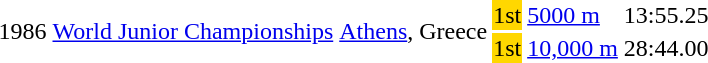<table>
<tr>
<td rowspan=2>1986</td>
<td rowspan=2><a href='#'>World Junior Championships</a></td>
<td rowspan=2><a href='#'>Athens</a>, Greece</td>
<td bgcolor=gold>1st</td>
<td><a href='#'>5000 m</a></td>
<td>13:55.25</td>
</tr>
<tr>
<td bgcolor=gold>1st</td>
<td><a href='#'>10,000 m</a></td>
<td>28:44.00</td>
</tr>
</table>
